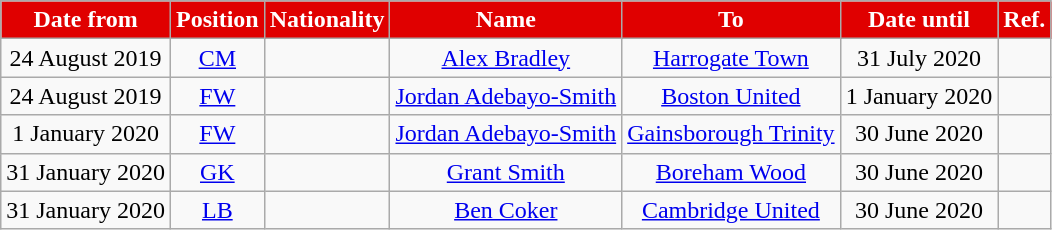<table class="wikitable"  style="text-align:center;">
<tr>
<th style="background:#E00000; color:white;">Date from</th>
<th style="background:#E00000; color:white;">Position</th>
<th style="background:#E00000; color:white;">Nationality</th>
<th style="background:#E00000; color:white;">Name</th>
<th style="background:#E00000; color:white;">To</th>
<th style="background:#E00000; color:white;">Date until</th>
<th style="background:#E00000; color:white;">Ref.</th>
</tr>
<tr>
<td>24 August 2019</td>
<td><a href='#'>CM</a></td>
<td></td>
<td><a href='#'>Alex Bradley</a></td>
<td><a href='#'>Harrogate Town</a></td>
<td>31 July 2020</td>
<td></td>
</tr>
<tr>
<td>24 August 2019</td>
<td><a href='#'>FW</a></td>
<td></td>
<td><a href='#'>Jordan Adebayo-Smith</a></td>
<td><a href='#'>Boston United</a></td>
<td>1 January 2020</td>
<td></td>
</tr>
<tr>
<td>1 January 2020</td>
<td><a href='#'>FW</a></td>
<td></td>
<td><a href='#'>Jordan Adebayo-Smith</a></td>
<td><a href='#'>Gainsborough Trinity</a></td>
<td>30 June 2020</td>
<td></td>
</tr>
<tr>
<td>31 January 2020</td>
<td><a href='#'>GK</a></td>
<td></td>
<td><a href='#'>Grant Smith</a></td>
<td><a href='#'>Boreham Wood</a></td>
<td>30 June 2020</td>
<td></td>
</tr>
<tr>
<td>31 January 2020</td>
<td><a href='#'>LB</a></td>
<td></td>
<td><a href='#'>Ben Coker</a></td>
<td><a href='#'>Cambridge United</a></td>
<td>30 June 2020</td>
<td></td>
</tr>
</table>
